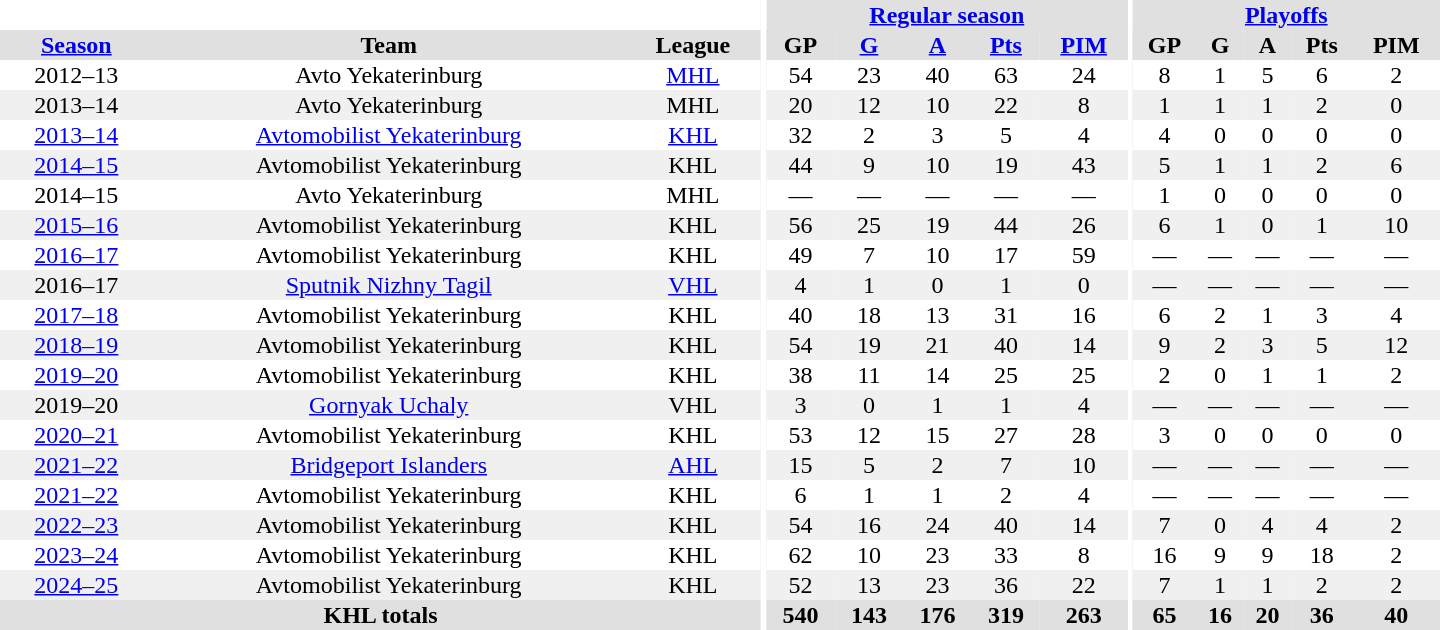<table border="0" cellpadding="1" cellspacing="0" style="text-align:center; width:60em">
<tr bgcolor="#e0e0e0">
<th colspan="3" bgcolor="#ffffff"></th>
<th rowspan="99" bgcolor="#ffffff"></th>
<th colspan="5"><a href='#'>Regular season</a></th>
<th rowspan="99" bgcolor="#ffffff"></th>
<th colspan="5"><a href='#'>Playoffs</a></th>
</tr>
<tr bgcolor="#e0e0e0">
<th><a href='#'>Season</a></th>
<th>Team</th>
<th>League</th>
<th>GP</th>
<th><a href='#'>G</a></th>
<th><a href='#'>A</a></th>
<th><a href='#'>Pts</a></th>
<th><a href='#'>PIM</a></th>
<th>GP</th>
<th>G</th>
<th>A</th>
<th>Pts</th>
<th>PIM</th>
</tr>
<tr>
<td>2012–13</td>
<td>Avto Yekaterinburg</td>
<td><a href='#'>MHL</a></td>
<td>54</td>
<td>23</td>
<td>40</td>
<td>63</td>
<td>24</td>
<td>8</td>
<td>1</td>
<td>5</td>
<td>6</td>
<td>2</td>
</tr>
<tr bgcolor="#f0f0f0">
<td 2013–14 MHL season>2013–14</td>
<td>Avto Yekaterinburg</td>
<td>MHL</td>
<td>20</td>
<td>12</td>
<td>10</td>
<td>22</td>
<td>8</td>
<td>1</td>
<td>1</td>
<td>1</td>
<td>2</td>
<td>0</td>
</tr>
<tr>
<td><a href='#'>2013–14</a></td>
<td><a href='#'>Avtomobilist Yekaterinburg</a></td>
<td><a href='#'>KHL</a></td>
<td>32</td>
<td>2</td>
<td>3</td>
<td>5</td>
<td>4</td>
<td>4</td>
<td>0</td>
<td>0</td>
<td>0</td>
<td>0</td>
</tr>
<tr bgcolor="#f0f0f0">
<td><a href='#'>2014–15</a></td>
<td>Avtomobilist Yekaterinburg</td>
<td>KHL</td>
<td>44</td>
<td>9</td>
<td>10</td>
<td>19</td>
<td>43</td>
<td>5</td>
<td>1</td>
<td>1</td>
<td>2</td>
<td>6</td>
</tr>
<tr>
<td>2014–15</td>
<td>Avto Yekaterinburg</td>
<td>MHL</td>
<td>—</td>
<td>—</td>
<td>—</td>
<td>—</td>
<td>—</td>
<td>1</td>
<td>0</td>
<td>0</td>
<td>0</td>
<td>0</td>
</tr>
<tr bgcolor="#f0f0f0">
<td><a href='#'>2015–16</a></td>
<td>Avtomobilist Yekaterinburg</td>
<td>KHL</td>
<td>56</td>
<td>25</td>
<td>19</td>
<td>44</td>
<td>26</td>
<td>6</td>
<td>1</td>
<td>0</td>
<td>1</td>
<td>10</td>
</tr>
<tr>
<td><a href='#'>2016–17</a></td>
<td>Avtomobilist Yekaterinburg</td>
<td>KHL</td>
<td>49</td>
<td>7</td>
<td>10</td>
<td>17</td>
<td>59</td>
<td>—</td>
<td>—</td>
<td>—</td>
<td>—</td>
<td>—</td>
</tr>
<tr bgcolor="#f0f0f0">
<td 2016–17 VHL season>2016–17</td>
<td><a href='#'>Sputnik Nizhny Tagil</a></td>
<td><a href='#'>VHL</a></td>
<td>4</td>
<td>1</td>
<td>0</td>
<td>1</td>
<td>0</td>
<td>—</td>
<td>—</td>
<td>—</td>
<td>—</td>
<td>—</td>
</tr>
<tr>
<td><a href='#'>2017–18</a></td>
<td>Avtomobilist Yekaterinburg</td>
<td>KHL</td>
<td>40</td>
<td>18</td>
<td>13</td>
<td>31</td>
<td>16</td>
<td>6</td>
<td>2</td>
<td>1</td>
<td>3</td>
<td>4</td>
</tr>
<tr bgcolor="#f0f0f0">
<td><a href='#'>2018–19</a></td>
<td>Avtomobilist Yekaterinburg</td>
<td>KHL</td>
<td>54</td>
<td>19</td>
<td>21</td>
<td>40</td>
<td>14</td>
<td>9</td>
<td>2</td>
<td>3</td>
<td>5</td>
<td>12</td>
</tr>
<tr>
<td><a href='#'>2019–20</a></td>
<td>Avtomobilist Yekaterinburg</td>
<td>KHL</td>
<td>38</td>
<td>11</td>
<td>14</td>
<td>25</td>
<td>25</td>
<td>2</td>
<td>0</td>
<td>1</td>
<td>1</td>
<td>2</td>
</tr>
<tr bgcolor="#f0f0f0">
<td 2019–20 VHL season>2019–20</td>
<td><a href='#'>Gornyak Uchaly</a></td>
<td>VHL</td>
<td>3</td>
<td>0</td>
<td>1</td>
<td>1</td>
<td>4</td>
<td>—</td>
<td>—</td>
<td>—</td>
<td>—</td>
<td>—</td>
</tr>
<tr>
<td><a href='#'>2020–21</a></td>
<td>Avtomobilist Yekaterinburg</td>
<td>KHL</td>
<td>53</td>
<td>12</td>
<td>15</td>
<td>27</td>
<td>28</td>
<td>3</td>
<td>0</td>
<td>0</td>
<td>0</td>
<td>0</td>
</tr>
<tr bgcolor="#f0f0f0">
<td><a href='#'>2021–22</a></td>
<td><a href='#'>Bridgeport Islanders</a></td>
<td><a href='#'>AHL</a></td>
<td>15</td>
<td>5</td>
<td>2</td>
<td>7</td>
<td>10</td>
<td>—</td>
<td>—</td>
<td>—</td>
<td>—</td>
<td>—</td>
</tr>
<tr>
<td><a href='#'>2021–22</a></td>
<td>Avtomobilist Yekaterinburg</td>
<td>KHL</td>
<td>6</td>
<td>1</td>
<td>1</td>
<td>2</td>
<td>4</td>
<td>—</td>
<td>—</td>
<td>—</td>
<td>—</td>
<td>—</td>
</tr>
<tr bgcolor="#f0f0f0">
<td><a href='#'>2022–23</a></td>
<td>Avtomobilist Yekaterinburg</td>
<td>KHL</td>
<td>54</td>
<td>16</td>
<td>24</td>
<td>40</td>
<td>14</td>
<td>7</td>
<td>0</td>
<td>4</td>
<td>4</td>
<td>2</td>
</tr>
<tr>
<td><a href='#'>2023–24</a></td>
<td>Avtomobilist Yekaterinburg</td>
<td>KHL</td>
<td>62</td>
<td>10</td>
<td>23</td>
<td>33</td>
<td>8</td>
<td>16</td>
<td>9</td>
<td>9</td>
<td>18</td>
<td>2</td>
</tr>
<tr bgcolor="#f0f0f0">
<td><a href='#'>2024–25</a></td>
<td>Avtomobilist Yekaterinburg</td>
<td>KHL</td>
<td>52</td>
<td>13</td>
<td>23</td>
<td>36</td>
<td>22</td>
<td>7</td>
<td>1</td>
<td>1</td>
<td>2</td>
<td>2</td>
</tr>
<tr bgcolor="#e0e0e0">
<th colspan="3">KHL totals</th>
<th>540</th>
<th>143</th>
<th>176</th>
<th>319</th>
<th>263</th>
<th>65</th>
<th>16</th>
<th>20</th>
<th>36</th>
<th>40</th>
</tr>
</table>
